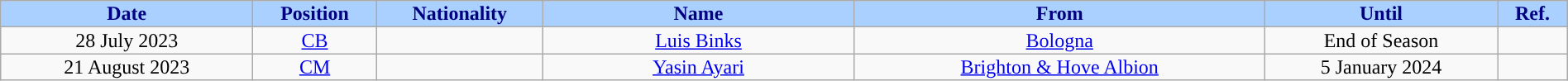<table class="wikitable sortable alternance" style="font-size:100%; text-align:center; line-height:14px; width:100%;">
<tr>
<th style="background:#AAD0FF; color:#000080; width:120px;">Date</th>
<th style="background:#AAD0FF; color:#000080; width:50px;">Position</th>
<th style="background:#AAD0FF; color:#000080; width:50px;">Nationality</th>
<th style="background:#AAD0FF; color:#000080; width:150px;">Name</th>
<th style="background:#AAD0FF; color:#000080; width:200px;">From</th>
<th style="background:#AAD0FF; color:#000080; width:110px;">Until</th>
<th style="background:#AAD0FF; color:#000080; width:25px;">Ref.</th>
</tr>
<tr>
<td>28 July 2023</td>
<td><a href='#'>CB</a></td>
<td></td>
<td><a href='#'>Luis Binks</a></td>
<td> <a href='#'>Bologna</a></td>
<td>End of Season</td>
<td></td>
</tr>
<tr>
<td>21 August 2023</td>
<td><a href='#'>CM</a></td>
<td></td>
<td><a href='#'>Yasin Ayari</a></td>
<td> <a href='#'>Brighton & Hove Albion</a></td>
<td>5 January 2024</td>
<td></td>
</tr>
</table>
